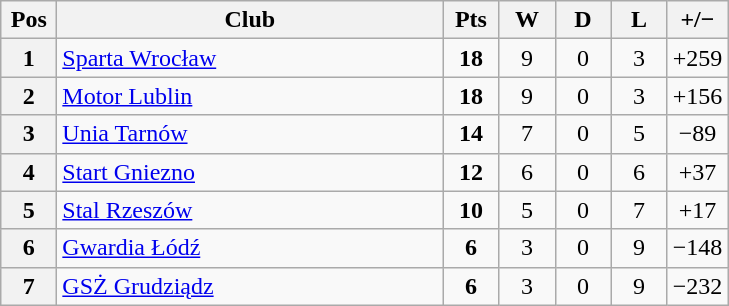<table class="wikitable">
<tr>
<th width=30>Pos</th>
<th width=250>Club</th>
<th width=30>Pts</th>
<th width=30>W</th>
<th width=30>D</th>
<th width=30>L</th>
<th width=30>+/−</th>
</tr>
<tr align=center>
<th>1</th>
<td align=left><a href='#'>Sparta Wrocław</a></td>
<td><strong>18</strong></td>
<td>9</td>
<td>0</td>
<td>3</td>
<td>+259</td>
</tr>
<tr align=center>
<th>2</th>
<td align=left><a href='#'>Motor Lublin</a></td>
<td><strong>18</strong></td>
<td>9</td>
<td>0</td>
<td>3</td>
<td>+156</td>
</tr>
<tr align=center>
<th>3</th>
<td align=left><a href='#'>Unia Tarnów</a></td>
<td><strong>14</strong></td>
<td>7</td>
<td>0</td>
<td>5</td>
<td>−89</td>
</tr>
<tr align=center>
<th>4</th>
<td align=left><a href='#'>Start Gniezno</a></td>
<td><strong>12</strong></td>
<td>6</td>
<td>0</td>
<td>6</td>
<td>+37</td>
</tr>
<tr align=center>
<th>5</th>
<td align=left><a href='#'>Stal Rzeszów</a></td>
<td><strong>10</strong></td>
<td>5</td>
<td>0</td>
<td>7</td>
<td>+17</td>
</tr>
<tr align=center>
<th>6</th>
<td align=left><a href='#'>Gwardia Łódź</a></td>
<td><strong>6</strong></td>
<td>3</td>
<td>0</td>
<td>9</td>
<td>−148</td>
</tr>
<tr align=center>
<th>7</th>
<td align=left><a href='#'>GSŻ Grudziądz</a></td>
<td><strong>6</strong></td>
<td>3</td>
<td>0</td>
<td>9</td>
<td>−232</td>
</tr>
</table>
